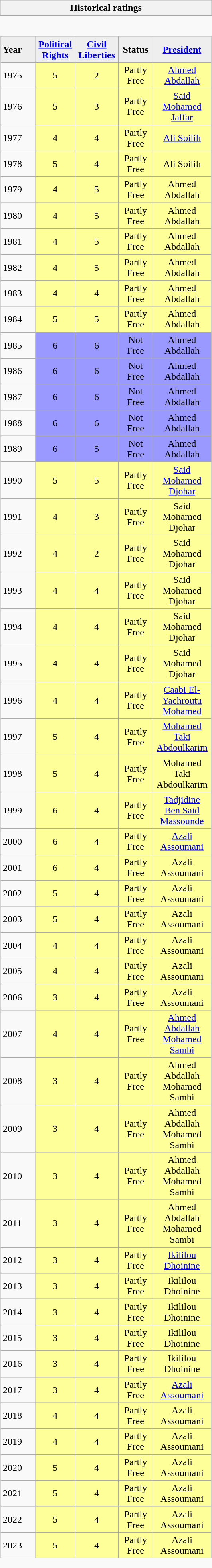<table class="wikitable collapsible collapsed" style="border:none; ">
<tr>
<th>Historical ratings</th>
</tr>
<tr>
<td style="padding:0; border:none;"><br><table class="wikitable sortable" width=100% style="border-collapse:collapse;">
<tr style="background:#eee; font-weight:bold; text-align:center;">
<td style="width:3em; text-align:left;">Year</td>
<td style="width:3em;"><a href='#'>Political Rights</a></td>
<td style="width:3em;"><a href='#'>Civil Liberties</a></td>
<td style="width:3em;">Status</td>
<td style="width:3em;"><a href='#'>President</a></td>
</tr>
<tr align=center>
<td align=left>1975</td>
<td style="background:#ff9;">5</td>
<td style="background:#ff9;">2</td>
<td style="background:#ff9;">Partly Free</td>
<td style="background:#ff9;"><a href='#'>Ahmed Abdallah</a></td>
</tr>
<tr align=center>
<td align=left>1976</td>
<td style="background:#ff9;">5</td>
<td style="background:#ff9;">3</td>
<td style="background:#ff9;">Partly Free</td>
<td style="background:#ff9;"><a href='#'>Said Mohamed Jaffar</a></td>
</tr>
<tr align=center>
<td align=left>1977</td>
<td style="background:#ff9;">4</td>
<td style="background:#ff9;">4</td>
<td style="background:#ff9;">Partly Free</td>
<td style="background:#ff9;"><a href='#'>Ali Soilih</a></td>
</tr>
<tr align=center>
<td align=left>1978</td>
<td style="background:#ff9;">5</td>
<td style="background:#ff9;">4</td>
<td style="background:#ff9;">Partly Free</td>
<td style="background:#ff9;">Ali Soilih</td>
</tr>
<tr align=center>
<td align=left>1979</td>
<td style="background:#ff9;">4</td>
<td style="background:#ff9;">5</td>
<td style="background:#ff9;">Partly Free</td>
<td style="background:#ff9;">Ahmed Abdallah</td>
</tr>
<tr align=center>
<td align=left>1980</td>
<td style="background:#ff9;">4</td>
<td style="background:#ff9;">5</td>
<td style="background:#ff9;">Partly Free</td>
<td style="background:#ff9;">Ahmed Abdallah</td>
</tr>
<tr align=center>
<td align=left>1981</td>
<td style="background:#ff9;">4</td>
<td style="background:#ff9;">5</td>
<td style="background:#ff9;">Partly Free</td>
<td style="background:#ff9;">Ahmed Abdallah</td>
</tr>
<tr align=center>
<td align=left>1982</td>
<td style="background:#ff9;">4</td>
<td style="background:#ff9;">5</td>
<td style="background:#ff9;">Partly Free</td>
<td style="background:#ff9;">Ahmed Abdallah</td>
</tr>
<tr align=center>
<td align=left>1983</td>
<td style="background:#ff9;">4</td>
<td style="background:#ff9;">4</td>
<td style="background:#ff9;">Partly Free</td>
<td style="background:#ff9;">Ahmed Abdallah</td>
</tr>
<tr align=center>
<td align=left>1984</td>
<td style="background:#ff9;">5</td>
<td style="background:#ff9;">5</td>
<td style="background:#ff9;">Partly Free</td>
<td style="background:#ff9;">Ahmed Abdallah</td>
</tr>
<tr align=center>
<td align=left>1985</td>
<td style="background:#99f;">6</td>
<td style="background:#99f;">6</td>
<td style="background:#99f;">Not Free</td>
<td style="background:#99f;">Ahmed Abdallah</td>
</tr>
<tr align=center>
<td align=left>1986</td>
<td style="background:#99f;">6</td>
<td style="background:#99f;">6</td>
<td style="background:#99f;">Not Free</td>
<td style="background:#99f;">Ahmed Abdallah</td>
</tr>
<tr align=center>
<td align=left>1987</td>
<td style="background:#99f;">6</td>
<td style="background:#99f;">6</td>
<td style="background:#99f;">Not Free</td>
<td style="background:#99f;">Ahmed Abdallah</td>
</tr>
<tr align=center>
<td align=left>1988</td>
<td style="background:#99f;">6</td>
<td style="background:#99f;">6</td>
<td style="background:#99f;">Not Free</td>
<td style="background:#99f;">Ahmed Abdallah</td>
</tr>
<tr align=center>
<td align=left>1989</td>
<td style="background:#99f;">6</td>
<td style="background:#99f;">5</td>
<td style="background:#99f;">Not Free</td>
<td style="background:#99f;">Ahmed Abdallah</td>
</tr>
<tr align=center>
<td align=left>1990</td>
<td style="background:#ff9;">5</td>
<td style="background:#ff9;">5</td>
<td style="background:#ff9;">Partly Free</td>
<td style="background:#ff9;"><a href='#'>Said Mohamed Djohar</a></td>
</tr>
<tr align=center>
<td align=left>1991</td>
<td style="background:#ff9;">4</td>
<td style="background:#ff9;">3</td>
<td style="background:#ff9;">Partly Free</td>
<td style="background:#ff9;">Said Mohamed Djohar</td>
</tr>
<tr align=center>
<td align=left>1992</td>
<td style="background:#ff9;">4</td>
<td style="background:#ff9;">2</td>
<td style="background:#ff9;">Partly Free</td>
<td style="background:#ff9;">Said Mohamed Djohar</td>
</tr>
<tr align=center>
<td align=left>1993</td>
<td style="background:#ff9;">4</td>
<td style="background:#ff9;">4</td>
<td style="background:#ff9;">Partly Free</td>
<td style="background:#ff9;">Said Mohamed Djohar</td>
</tr>
<tr align=center>
<td align=left>1994</td>
<td style="background:#ff9;">4</td>
<td style="background:#ff9;">4</td>
<td style="background:#ff9;">Partly Free</td>
<td style="background:#ff9;">Said Mohamed Djohar</td>
</tr>
<tr align=center>
<td align=left>1995</td>
<td style="background:#ff9;">4</td>
<td style="background:#ff9;">4</td>
<td style="background:#ff9;">Partly Free</td>
<td style="background:#ff9;">Said Mohamed Djohar</td>
</tr>
<tr align=center>
<td align=left>1996</td>
<td style="background:#ff9;">4</td>
<td style="background:#ff9;">4</td>
<td style="background:#ff9;">Partly Free</td>
<td style="background:#ff9;"><a href='#'>Caabi El-Yachroutu Mohamed</a></td>
</tr>
<tr align=center>
<td align=left>1997</td>
<td style="background:#ff9;">5</td>
<td style="background:#ff9;">4</td>
<td style="background:#ff9;">Partly Free</td>
<td style="background:#ff9;"><a href='#'>Mohamed Taki Abdoulkarim</a></td>
</tr>
<tr align=center>
<td align=left>1998</td>
<td style="background:#ff9;">5</td>
<td style="background:#ff9;">4</td>
<td style="background:#ff9;">Partly Free</td>
<td style="background:#ff9;">Mohamed Taki Abdoulkarim</td>
</tr>
<tr align=center>
<td align=left>1999</td>
<td style="background:#ff9;">6</td>
<td style="background:#ff9;">4</td>
<td style="background:#ff9;">Partly Free</td>
<td style="background:#ff9;"><a href='#'>Tadjidine Ben Said Massounde</a></td>
</tr>
<tr align=center>
<td align=left>2000</td>
<td style="background:#ff9;">6</td>
<td style="background:#ff9;">4</td>
<td style="background:#ff9;">Partly Free</td>
<td style="background:#ff9;"><a href='#'>Azali Assoumani</a></td>
</tr>
<tr align=center>
<td align=left>2001</td>
<td style="background:#ff9;">6</td>
<td style="background:#ff9;">4</td>
<td style="background:#ff9;">Partly Free</td>
<td style="background:#ff9;">Azali Assoumani</td>
</tr>
<tr align=center>
<td align=left>2002</td>
<td style="background:#ff9;">5</td>
<td style="background:#ff9;">4</td>
<td style="background:#ff9;">Partly Free</td>
<td style="background:#ff9;">Azali Assoumani</td>
</tr>
<tr align=center>
<td align=left>2003</td>
<td style="background:#ff9;">5</td>
<td style="background:#ff9;">4</td>
<td style="background:#ff9;">Partly Free</td>
<td style="background:#ff9;">Azali Assoumani</td>
</tr>
<tr align=center>
<td align=left>2004</td>
<td style="background:#ff9;">4</td>
<td style="background:#ff9;">4</td>
<td style="background:#ff9;">Partly Free</td>
<td style="background:#ff9;">Azali Assoumani</td>
</tr>
<tr align=center>
<td align=left>2005</td>
<td style="background:#ff9;">4</td>
<td style="background:#ff9;">4</td>
<td style="background:#ff9;">Partly Free</td>
<td style="background:#ff9;">Azali Assoumani</td>
</tr>
<tr align=center>
<td align=left>2006</td>
<td style="background:#ff9;">3</td>
<td style="background:#ff9;">4</td>
<td style="background:#ff9;">Partly Free</td>
<td style="background:#ff9;">Azali Assoumani</td>
</tr>
<tr align=center>
<td align=left>2007</td>
<td style="background:#ff9;">4</td>
<td style="background:#ff9;">4</td>
<td style="background:#ff9;">Partly Free</td>
<td style="background:#ff9;"><a href='#'>Ahmed Abdallah Mohamed Sambi</a></td>
</tr>
<tr align=center>
<td align=left>2008</td>
<td style="background:#ff9;">3</td>
<td style="background:#ff9;">4</td>
<td style="background:#ff9;">Partly Free</td>
<td style="background:#ff9;">Ahmed Abdallah Mohamed Sambi</td>
</tr>
<tr align=center>
<td align=left>2009</td>
<td style="background:#ff9;">3</td>
<td style="background:#ff9;">4</td>
<td style="background:#ff9;">Partly Free</td>
<td style="background:#ff9;">Ahmed Abdallah Mohamed Sambi</td>
</tr>
<tr align=center>
<td align=left>2010</td>
<td style="background:#ff9;">3</td>
<td style="background:#ff9;">4</td>
<td style="background:#ff9;">Partly Free</td>
<td style="background:#ff9;">Ahmed Abdallah Mohamed Sambi</td>
</tr>
<tr align=center>
<td align=left>2011</td>
<td style="background:#ff9;">3</td>
<td style="background:#ff9;">4</td>
<td style="background:#ff9;">Partly Free</td>
<td style="background:#ff9;">Ahmed Abdallah Mohamed Sambi</td>
</tr>
<tr align=center>
<td align=left>2012</td>
<td style="background:#ff9;">3</td>
<td style="background:#ff9;">4</td>
<td style="background:#ff9;">Partly Free</td>
<td style="background:#ff9;"><a href='#'>Ikililou Dhoinine</a></td>
</tr>
<tr align=center>
<td align=left>2013</td>
<td style="background:#ff9;">3</td>
<td style="background:#ff9;">4</td>
<td style="background:#ff9;">Partly Free</td>
<td style="background:#ff9;">Ikililou Dhoinine</td>
</tr>
<tr align=center>
<td align=left>2014</td>
<td style="background:#ff9;">3</td>
<td style="background:#ff9;">4</td>
<td style="background:#ff9;">Partly Free</td>
<td style="background:#ff9;">Ikililou Dhoinine</td>
</tr>
<tr align=center>
<td align=left>2015</td>
<td style="background:#ff9;">3</td>
<td style="background:#ff9;">4</td>
<td style="background:#ff9;">Partly Free</td>
<td style="background:#ff9;">Ikililou Dhoinine</td>
</tr>
<tr align=center>
<td align=left>2016</td>
<td style="background:#ff9;">3</td>
<td style="background:#ff9;">4</td>
<td style="background:#ff9;">Partly Free</td>
<td style="background:#ff9;">Ikililou Dhoinine</td>
</tr>
<tr align=center>
<td align=left>2017</td>
<td style="background:#ff9;">3</td>
<td style="background:#ff9;">4</td>
<td style="background:#ff9;">Partly Free</td>
<td style="background:#ff9;"><a href='#'>Azali Assoumani</a></td>
</tr>
<tr align=center>
<td align=left>2018</td>
<td style="background:#ff9;">4</td>
<td style="background:#ff9;">4</td>
<td style="background:#ff9;">Partly Free</td>
<td style="background:#ff9;">Azali Assoumani</td>
</tr>
<tr align=center>
<td align=left>2019</td>
<td style="background:#ff9;">4</td>
<td style="background:#ff9;">4</td>
<td style="background:#ff9;">Partly Free</td>
<td style="background:#ff9;">Azali Assoumani</td>
</tr>
<tr align=center>
<td align=left>2020</td>
<td style="background:#ff9;">5</td>
<td style="background:#ff9;">4</td>
<td style="background:#ff9;">Partly Free</td>
<td style="background:#ff9;">Azali Assoumani</td>
</tr>
<tr align=center>
<td align=left>2021</td>
<td style="background:#ff9;">5</td>
<td style="background:#ff9;">4</td>
<td style="background:#ff9;">Partly Free</td>
<td style="background:#ff9;">Azali Assoumani</td>
</tr>
<tr align=center>
<td align=left>2022</td>
<td style="background:#ff9;">5</td>
<td style="background:#ff9;">4</td>
<td style="background:#ff9;">Partly Free</td>
<td style="background:#ff9;">Azali Assoumani</td>
</tr>
<tr align=center>
<td align=left>2023</td>
<td style="background:#ff9;">5</td>
<td style="background:#ff9;">4</td>
<td style="background:#ff9;">Partly Free</td>
<td style="background:#ff9;">Azali Assoumani</td>
</tr>
</table>
</td>
</tr>
</table>
